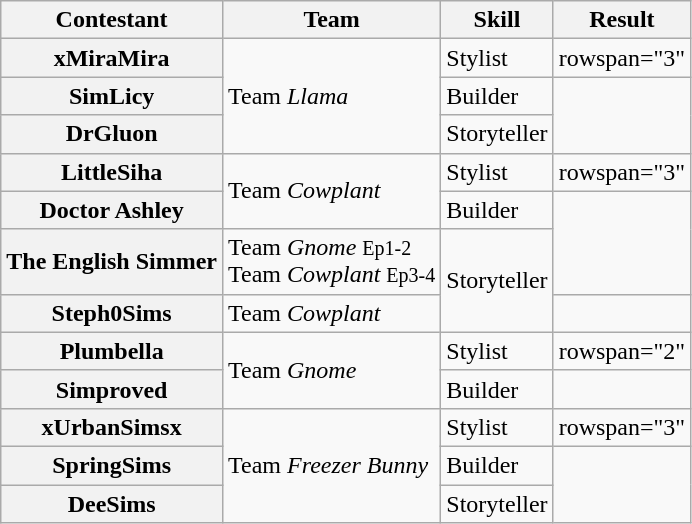<table class="wikitable">
<tr>
<th>Contestant</th>
<th>Team</th>
<th>Skill</th>
<th>Result</th>
</tr>
<tr>
<th>xMiraMira</th>
<td rowspan="3">Team <em>Llama</em></td>
<td>Stylist</td>
<td>rowspan="3" </td>
</tr>
<tr>
<th>SimLicy</th>
<td>Builder</td>
</tr>
<tr>
<th>DrGluon</th>
<td>Storyteller</td>
</tr>
<tr>
<th>LittleSiha</th>
<td rowspan="2">Team <em>Cowplant</em></td>
<td>Stylist</td>
<td>rowspan="3" </td>
</tr>
<tr>
<th>Doctor Ashley</th>
<td>Builder</td>
</tr>
<tr>
<th>The English Simmer</th>
<td>Team <em>Gnome</em> <small>Ep1-2</small><br>Team <em>Cowplant</em> <small>Ep3-4</small></td>
<td rowspan="2">Storyteller</td>
</tr>
<tr>
<th>Steph0Sims</th>
<td>Team <em>Cowplant</em></td>
<td></td>
</tr>
<tr>
<th>Plumbella</th>
<td rowspan="2">Team <em>Gnome</em></td>
<td>Stylist</td>
<td>rowspan="2" </td>
</tr>
<tr>
<th>Simproved</th>
<td>Builder</td>
</tr>
<tr>
<th>xUrbanSimsx</th>
<td rowspan="3">Team <em>Freezer Bunny</em></td>
<td>Stylist</td>
<td>rowspan="3" </td>
</tr>
<tr>
<th>SpringSims</th>
<td>Builder</td>
</tr>
<tr>
<th>DeeSims</th>
<td>Storyteller</td>
</tr>
</table>
